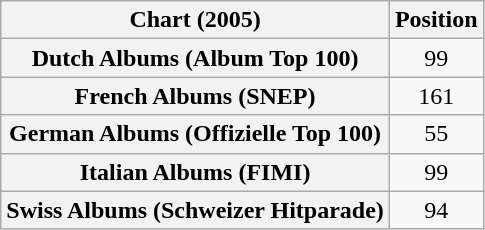<table class="wikitable sortable plainrowheaders" style="text-align:center">
<tr>
<th scope="col">Chart (2005)</th>
<th scope="col">Position</th>
</tr>
<tr>
<th scope="row">Dutch Albums (Album Top 100)</th>
<td>99</td>
</tr>
<tr>
<th scope="row">French Albums (SNEP)</th>
<td>161</td>
</tr>
<tr>
<th scope="row">German Albums (Offizielle Top 100)</th>
<td>55</td>
</tr>
<tr>
<th scope="row">Italian Albums (FIMI)</th>
<td>99</td>
</tr>
<tr>
<th scope="row">Swiss Albums (Schweizer Hitparade)</th>
<td>94</td>
</tr>
</table>
